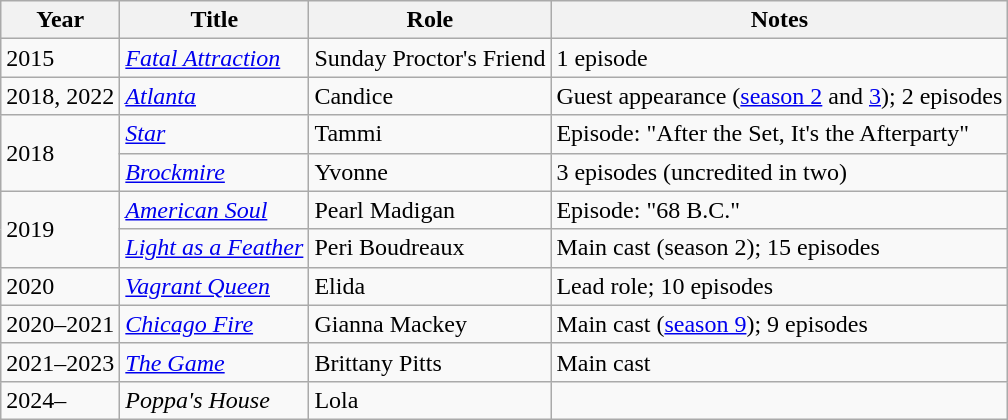<table class="wikitable sortable">
<tr>
<th>Year</th>
<th>Title</th>
<th>Role</th>
<th>Notes</th>
</tr>
<tr>
<td>2015</td>
<td><em><a href='#'>Fatal Attraction</a></em></td>
<td>Sunday Proctor's Friend</td>
<td>1 episode</td>
</tr>
<tr>
<td>2018, 2022</td>
<td><em><a href='#'>Atlanta</a></em></td>
<td>Candice</td>
<td>Guest appearance (<a href='#'>season 2</a> and <a href='#'>3</a>); 2 episodes</td>
</tr>
<tr>
<td rowspan="2">2018</td>
<td><em><a href='#'>Star</a></em></td>
<td>Tammi</td>
<td>Episode: "After the Set, It's the Afterparty"</td>
</tr>
<tr>
<td><em><a href='#'>Brockmire</a></em></td>
<td>Yvonne</td>
<td>3 episodes (uncredited in two)</td>
</tr>
<tr>
<td rowspan="2">2019</td>
<td><em><a href='#'>American Soul</a></em></td>
<td>Pearl Madigan</td>
<td>Episode: "68 B.C."</td>
</tr>
<tr>
<td><em><a href='#'>Light as a Feather</a></em></td>
<td>Peri Boudreaux</td>
<td>Main cast (season 2); 15 episodes</td>
</tr>
<tr>
<td>2020</td>
<td><em><a href='#'>Vagrant Queen</a></em></td>
<td>Elida</td>
<td>Lead role; 10 episodes</td>
</tr>
<tr>
<td>2020–2021</td>
<td><em><a href='#'>Chicago Fire</a></em></td>
<td>Gianna Mackey</td>
<td>Main cast (<a href='#'>season 9</a>); 9 episodes</td>
</tr>
<tr>
<td>2021–2023</td>
<td><em><a href='#'>The Game</a></em></td>
<td>Brittany Pitts</td>
<td>Main cast</td>
</tr>
<tr>
<td>2024–</td>
<td><em>Poppa's House</em></td>
<td>Lola</td>
</tr>
</table>
